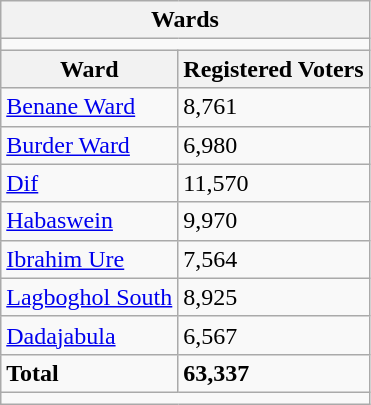<table - class="wikitable">
<tr>
<th colspan="2">Wards</th>
</tr>
<tr>
<td colspan="2"></td>
</tr>
<tr>
<th>Ward</th>
<th>Registered Voters</th>
</tr>
<tr>
<td><a href='#'>Benane Ward</a></td>
<td>8,761</td>
</tr>
<tr>
<td><a href='#'>Burder Ward</a></td>
<td>6,980</td>
</tr>
<tr>
<td><a href='#'>Dif</a></td>
<td>11,570</td>
</tr>
<tr>
<td><a href='#'>Habaswein</a></td>
<td>9,970</td>
</tr>
<tr>
<td><a href='#'>Ibrahim Ure</a></td>
<td>7,564</td>
</tr>
<tr>
<td><a href='#'>Lagboghol South</a></td>
<td>8,925</td>
</tr>
<tr>
<td><a href='#'>Dadajabula</a></td>
<td>6,567</td>
</tr>
<tr>
<td><strong>Total</strong></td>
<td><strong>63,337</strong></td>
</tr>
<tr>
<td colspan="2"></td>
</tr>
</table>
